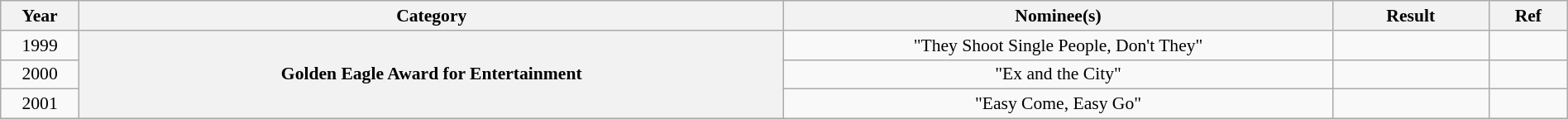<table class="wikitable plainrowheaders" style="font-size: 90%; text-align:center" width=100%>
<tr>
<th scope="col" width="5%">Year</th>
<th scope="col" width="45%">Category</th>
<th scope="col" width="35%">Nominee(s)</th>
<th scope="col" width="10%">Result</th>
<th scope="col" width="5%">Ref</th>
</tr>
<tr>
<td>1999</td>
<th scope="row" style="text-align:center" rowspan="3">Golden Eagle Award for Entertainment</th>
<td>"They Shoot Single People, Don't They"</td>
<td></td>
<td></td>
</tr>
<tr>
<td>2000</td>
<td>"Ex and the City"</td>
<td></td>
<td></td>
</tr>
<tr>
<td>2001</td>
<td>"Easy Come, Easy Go"</td>
<td></td>
<td></td>
</tr>
</table>
